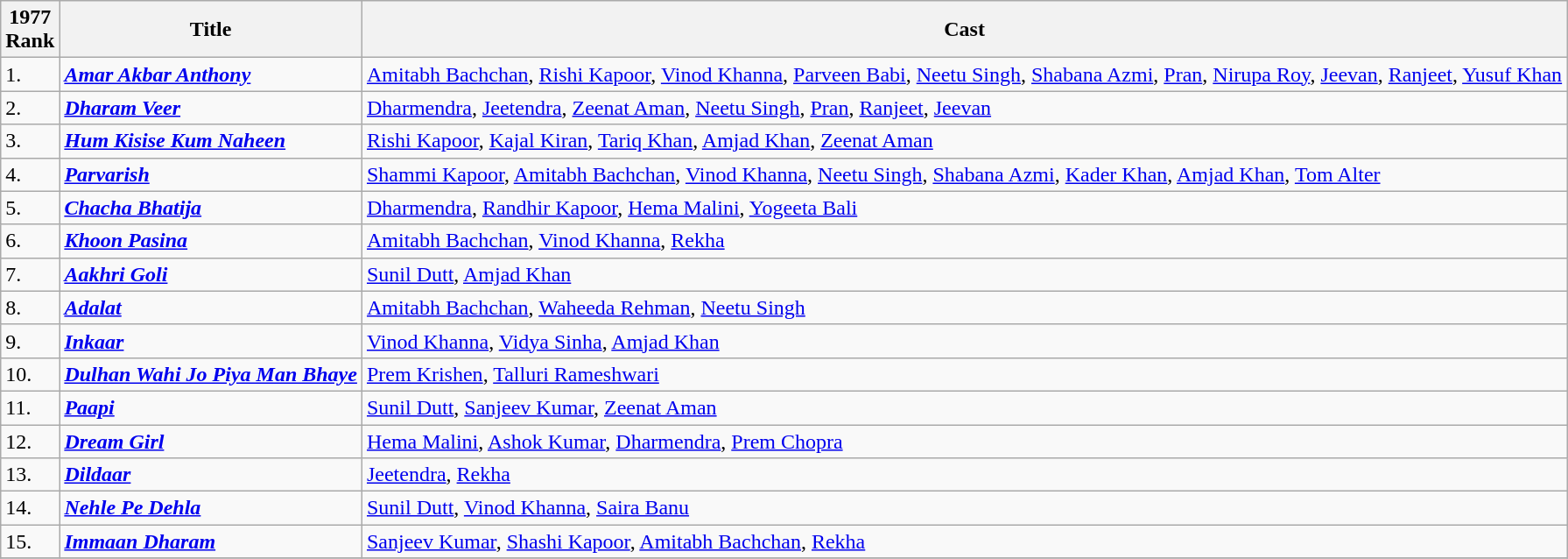<table class="wikitable">
<tr>
<th>1977<br>Rank</th>
<th>Title</th>
<th>Cast</th>
</tr>
<tr>
<td>1.</td>
<td><strong><em><a href='#'>Amar Akbar Anthony</a></em></strong></td>
<td><a href='#'>Amitabh Bachchan</a>, <a href='#'>Rishi Kapoor</a>, <a href='#'>Vinod Khanna</a>, <a href='#'>Parveen Babi</a>, <a href='#'>Neetu Singh</a>, <a href='#'>Shabana Azmi</a>, <a href='#'>Pran</a>, <a href='#'>Nirupa Roy</a>, <a href='#'>Jeevan</a>, <a href='#'>Ranjeet</a>, <a href='#'>Yusuf Khan</a></td>
</tr>
<tr>
<td>2.</td>
<td><strong><em><a href='#'>Dharam Veer</a></em></strong></td>
<td><a href='#'>Dharmendra</a>, <a href='#'>Jeetendra</a>, <a href='#'>Zeenat Aman</a>, <a href='#'>Neetu Singh</a>, <a href='#'>Pran</a>, <a href='#'>Ranjeet</a>, <a href='#'>Jeevan</a></td>
</tr>
<tr>
<td>3.</td>
<td><strong><em><a href='#'>Hum Kisise Kum Naheen</a></em></strong></td>
<td><a href='#'>Rishi Kapoor</a>, <a href='#'>Kajal Kiran</a>, <a href='#'>Tariq Khan</a>, <a href='#'>Amjad Khan</a>, <a href='#'>Zeenat Aman</a></td>
</tr>
<tr>
<td>4.</td>
<td><strong><em><a href='#'>Parvarish</a></em></strong></td>
<td><a href='#'>Shammi Kapoor</a>, <a href='#'>Amitabh Bachchan</a>, <a href='#'>Vinod Khanna</a>, <a href='#'>Neetu Singh</a>, <a href='#'>Shabana Azmi</a>, <a href='#'>Kader Khan</a>, <a href='#'>Amjad Khan</a>, <a href='#'>Tom Alter</a></td>
</tr>
<tr>
<td>5.</td>
<td><strong><em><a href='#'>Chacha Bhatija</a></em></strong></td>
<td><a href='#'>Dharmendra</a>, <a href='#'>Randhir Kapoor</a>, <a href='#'>Hema Malini</a>, <a href='#'>Yogeeta Bali</a></td>
</tr>
<tr>
<td>6.</td>
<td><strong><em><a href='#'>Khoon Pasina</a></em></strong></td>
<td><a href='#'>Amitabh Bachchan</a>, <a href='#'>Vinod Khanna</a>, <a href='#'>Rekha</a></td>
</tr>
<tr>
<td>7.</td>
<td><strong><em><a href='#'>Aakhri Goli</a></em></strong></td>
<td><a href='#'>Sunil Dutt</a>, <a href='#'>Amjad Khan</a></td>
</tr>
<tr>
<td>8.</td>
<td><strong><em><a href='#'>Adalat</a></em></strong></td>
<td><a href='#'>Amitabh Bachchan</a>, <a href='#'>Waheeda Rehman</a>, <a href='#'>Neetu Singh</a></td>
</tr>
<tr>
<td>9.</td>
<td><strong><em><a href='#'>Inkaar</a></em></strong></td>
<td><a href='#'>Vinod Khanna</a>, <a href='#'>Vidya Sinha</a>, <a href='#'>Amjad Khan</a></td>
</tr>
<tr>
<td>10.</td>
<td><strong><em><a href='#'>Dulhan Wahi Jo Piya Man Bhaye</a></em></strong></td>
<td><a href='#'>Prem Krishen</a>, <a href='#'>Talluri Rameshwari</a></td>
</tr>
<tr>
<td>11.</td>
<td><strong><em><a href='#'>Paapi</a></em></strong></td>
<td><a href='#'>Sunil Dutt</a>, <a href='#'>Sanjeev Kumar</a>, <a href='#'>Zeenat Aman</a></td>
</tr>
<tr>
<td>12.</td>
<td><strong><em><a href='#'>Dream Girl</a></em></strong></td>
<td><a href='#'>Hema Malini</a>, <a href='#'>Ashok Kumar</a>, <a href='#'>Dharmendra</a>, <a href='#'>Prem Chopra</a></td>
</tr>
<tr>
<td>13.</td>
<td><strong><em><a href='#'>Dildaar</a></em></strong></td>
<td><a href='#'>Jeetendra</a>, <a href='#'>Rekha</a></td>
</tr>
<tr>
<td>14.</td>
<td><strong><em><a href='#'>Nehle Pe Dehla</a></em></strong></td>
<td><a href='#'>Sunil Dutt</a>, <a href='#'>Vinod Khanna</a>, <a href='#'>Saira Banu</a></td>
</tr>
<tr>
<td>15.</td>
<td><strong><em><a href='#'>Immaan Dharam</a></em></strong></td>
<td><a href='#'>Sanjeev Kumar</a>, <a href='#'>Shashi Kapoor</a>, <a href='#'>Amitabh Bachchan</a>, <a href='#'>Rekha</a></td>
</tr>
<tr>
</tr>
</table>
